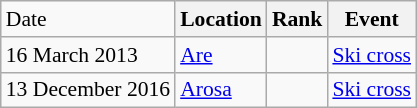<table class="wikitable sortable" style="font-size:90%" style="text-align:center">
<tr>
<td>Date</td>
<th>Location</th>
<th>Rank</th>
<th>Event</th>
</tr>
<tr>
<td>16 March 2013</td>
<td><a href='#'>Are</a></td>
<td></td>
<td><a href='#'>Ski cross</a></td>
</tr>
<tr>
<td>13 December 2016</td>
<td><a href='#'>Arosa</a></td>
<td></td>
<td><a href='#'>Ski cross</a></td>
</tr>
</table>
